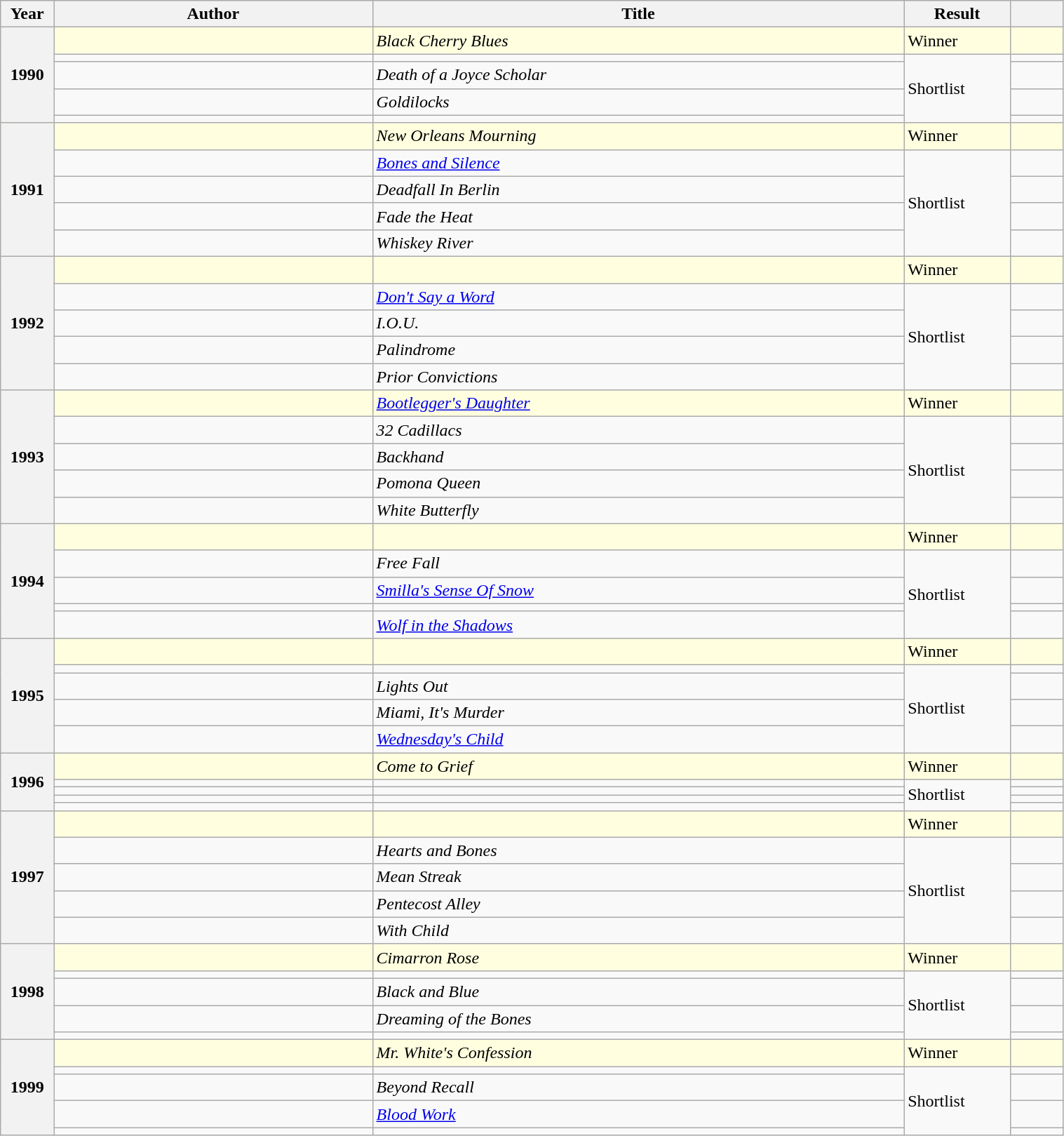<table class="wikitable sortable mw-collapsible" style="width:80%">
<tr>
<th scope="col" width="5%">Year</th>
<th scope="col" width="30%">Author</th>
<th scope="col" width="50%">Title</th>
<th scope="col" width="10%">Result</th>
<th scope="col" width="5%"></th>
</tr>
<tr style="background:lightyellow;">
<th rowspan="5">1990</th>
<td></td>
<td><em>Black Cherry Blues</em></td>
<td>Winner</td>
<td></td>
</tr>
<tr>
<td></td>
<td><em></em></td>
<td rowspan="4">Shortlist</td>
<td></td>
</tr>
<tr>
<td></td>
<td><em>Death of a Joyce Scholar</em></td>
<td></td>
</tr>
<tr>
<td></td>
<td><em>Goldilocks</em></td>
<td></td>
</tr>
<tr>
<td></td>
<td></td>
<td></td>
</tr>
<tr style="background:lightyellow;">
<th rowspan="5">1991</th>
<td></td>
<td><em>New Orleans Mourning</em></td>
<td>Winner</td>
<td></td>
</tr>
<tr>
<td></td>
<td><em><a href='#'>Bones and Silence</a></em></td>
<td rowspan="4">Shortlist</td>
<td></td>
</tr>
<tr>
<td></td>
<td><em>Deadfall In Berlin</em></td>
<td></td>
</tr>
<tr>
<td></td>
<td><em>Fade the Heat</em></td>
<td></td>
</tr>
<tr>
<td></td>
<td><em>Whiskey River</em></td>
<td></td>
</tr>
<tr style="background:lightyellow;">
<th rowspan="5">1992</th>
<td></td>
<td><em></em></td>
<td>Winner</td>
<td></td>
</tr>
<tr>
<td></td>
<td><a href='#'><em>Don't Say a Word</em></a></td>
<td rowspan="4">Shortlist</td>
<td></td>
</tr>
<tr>
<td></td>
<td><em>I.O.U.</em></td>
<td></td>
</tr>
<tr>
<td></td>
<td><em>Palindrome</em></td>
<td></td>
</tr>
<tr>
<td></td>
<td><em>Prior Convictions</em></td>
<td></td>
</tr>
<tr style="background:lightyellow;">
<th rowspan="5">1993</th>
<td></td>
<td><em><a href='#'>Bootlegger's Daughter</a></em></td>
<td>Winner</td>
<td></td>
</tr>
<tr>
<td></td>
<td><em>32 Cadillacs</em></td>
<td rowspan="4">Shortlist</td>
<td></td>
</tr>
<tr>
<td></td>
<td><em>Backhand</em></td>
<td></td>
</tr>
<tr>
<td></td>
<td><em>Pomona Queen</em></td>
<td></td>
</tr>
<tr>
<td></td>
<td><em>White Butterfly</em></td>
<td></td>
</tr>
<tr style="background:lightyellow;">
<th rowspan="5">1994</th>
<td></td>
<td><em></em></td>
<td>Winner</td>
<td></td>
</tr>
<tr>
<td></td>
<td><em>Free Fall</em></td>
<td rowspan="4">Shortlist</td>
<td></td>
</tr>
<tr>
<td></td>
<td><a href='#'><em>Smilla's Sense Of Snow</em></a></td>
<td></td>
</tr>
<tr>
<td></td>
<td></td>
<td></td>
</tr>
<tr>
<td></td>
<td><em><a href='#'>Wolf in the Shadows</a></em></td>
<td></td>
</tr>
<tr style="background:lightyellow;">
<th rowspan="5">1995</th>
<td></td>
<td><em></em></td>
<td>Winner</td>
<td></td>
</tr>
<tr>
<td></td>
<td></td>
<td rowspan="4">Shortlist</td>
<td></td>
</tr>
<tr>
<td></td>
<td><em>Lights Out</em></td>
<td></td>
</tr>
<tr>
<td></td>
<td><em>Miami, It's Murder</em></td>
<td></td>
</tr>
<tr>
<td></td>
<td><a href='#'><em>Wednesday's Child</em></a></td>
<td></td>
</tr>
<tr style="background:lightyellow;">
<th rowspan="5">1996</th>
<td></td>
<td><em>Come to Grief</em></td>
<td>Winner</td>
<td></td>
</tr>
<tr>
<td></td>
<td></td>
<td rowspan="4">Shortlist</td>
<td></td>
</tr>
<tr>
<td></td>
<td></td>
<td></td>
</tr>
<tr>
<td></td>
<td></td>
<td></td>
</tr>
<tr>
<td></td>
<td></td>
<td></td>
</tr>
<tr style="background:lightyellow;">
<th rowspan="5">1997</th>
<td></td>
<td><em></em></td>
<td>Winner</td>
<td></td>
</tr>
<tr>
<td></td>
<td><em>Hearts and Bones</em></td>
<td rowspan="4">Shortlist</td>
<td></td>
</tr>
<tr>
<td></td>
<td><em>Mean Streak</em></td>
<td></td>
</tr>
<tr>
<td></td>
<td><em>Pentecost Alley</em></td>
<td></td>
</tr>
<tr>
<td></td>
<td><em>With Child</em></td>
<td></td>
</tr>
<tr style="background:lightyellow;">
<th rowspan="5">1998</th>
<td></td>
<td><em>Cimarron Rose</em></td>
<td>Winner</td>
<td></td>
</tr>
<tr>
<td></td>
<td></td>
<td rowspan="4">Shortlist</td>
<td></td>
</tr>
<tr>
<td></td>
<td><em>Black and Blue</em></td>
<td></td>
</tr>
<tr>
<td></td>
<td><em>Dreaming of the Bones</em></td>
<td></td>
</tr>
<tr>
<td></td>
<td></td>
<td></td>
</tr>
<tr style="background:lightyellow;">
<th rowspan="5">1999</th>
<td></td>
<td><em>Mr. White's Confession</em></td>
<td>Winner</td>
<td></td>
</tr>
<tr>
<td></td>
<td></td>
<td rowspan="4">Shortlist</td>
<td></td>
</tr>
<tr>
<td></td>
<td><em>Beyond Recall</em></td>
<td></td>
</tr>
<tr>
<td></td>
<td><a href='#'><em>Blood Work</em></a></td>
<td></td>
</tr>
<tr>
<td></td>
<td></td>
<td></td>
</tr>
</table>
